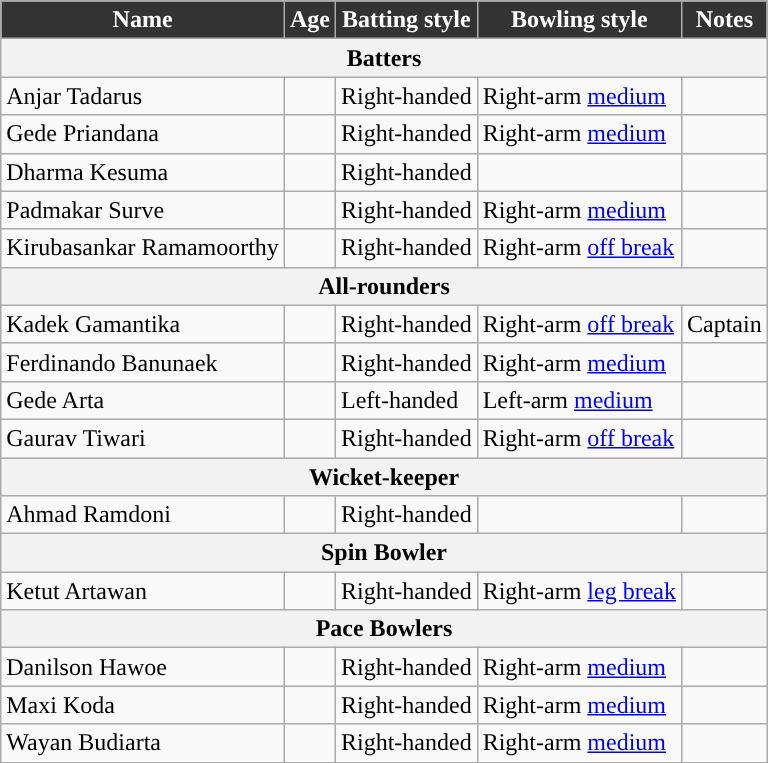<table class="wikitable">
<tr>
<th style="text-align:center; background:#333333; color:white;">Name</th>
<th style="text-align:center; background:#333333; color:white;">Age</th>
<th style="text-align:center; background:#333333; color:white;">Batting style</th>
<th style="text-align:center; background:#333333; color:white;">Bowling style</th>
<th style="text-align:center; background:#333333; color:white;">Notes</th>
</tr>
<tr>
<th colspan="5">Batters</th>
</tr>
<tr>
<td>Anjar Tadarus</td>
<td></td>
<td>Right-handed</td>
<td>Right-arm <a href='#'>medium</a></td>
<td></td>
</tr>
<tr>
<td>Gede Priandana</td>
<td></td>
<td>Right-handed</td>
<td>Right-arm <a href='#'>medium</a></td>
<td></td>
</tr>
<tr>
<td>Dharma Kesuma</td>
<td></td>
<td>Right-handed</td>
<td></td>
<td></td>
</tr>
<tr>
<td>Padmakar Surve</td>
<td></td>
<td>Right-handed</td>
<td>Right-arm <a href='#'>medium</a></td>
<td></td>
</tr>
<tr>
<td>Kirubasankar Ramamoorthy</td>
<td></td>
<td>Right-handed</td>
<td>Right-arm <a href='#'>off break</a></td>
<td></td>
</tr>
<tr>
<th colspan="5">All-rounders</th>
</tr>
<tr>
<td>Kadek Gamantika</td>
<td></td>
<td>Right-handed</td>
<td>Right-arm <a href='#'>off break</a></td>
<td>Captain</td>
</tr>
<tr>
<td>Ferdinando Banunaek</td>
<td></td>
<td>Right-handed</td>
<td>Right-arm <a href='#'>medium</a></td>
<td></td>
</tr>
<tr>
<td>Gede Arta</td>
<td></td>
<td>Left-handed</td>
<td>Left-arm <a href='#'>medium</a></td>
<td></td>
</tr>
<tr>
<td>Gaurav Tiwari</td>
<td></td>
<td>Right-handed</td>
<td>Right-arm <a href='#'>off break</a></td>
<td></td>
</tr>
<tr>
<th colspan="5">Wicket-keeper</th>
</tr>
<tr>
<td>Ahmad Ramdoni</td>
<td></td>
<td>Right-handed</td>
<td></td>
<td></td>
</tr>
<tr>
<th colspan="5">Spin Bowler</th>
</tr>
<tr>
<td>Ketut Artawan</td>
<td></td>
<td>Right-handed</td>
<td>Right-arm <a href='#'>leg break</a></td>
<td></td>
</tr>
<tr>
<th colspan="5">Pace Bowlers</th>
</tr>
<tr>
<td>Danilson Hawoe</td>
<td></td>
<td>Right-handed</td>
<td>Right-arm <a href='#'>medium</a></td>
<td></td>
</tr>
<tr>
<td>Maxi Koda</td>
<td></td>
<td>Right-handed</td>
<td>Right-arm <a href='#'>medium</a></td>
<td></td>
</tr>
<tr>
<td>Wayan Budiarta</td>
<td></td>
<td>Right-handed</td>
<td>Right-arm <a href='#'>medium</a></td>
<td></td>
</tr>
</table>
